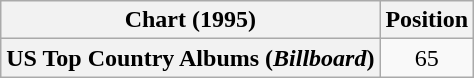<table class="wikitable plainrowheaders" style="text-align:center">
<tr>
<th scope="col">Chart (1995)</th>
<th scope="col">Position</th>
</tr>
<tr>
<th scope="row">US Top Country Albums (<em>Billboard</em>)</th>
<td>65</td>
</tr>
</table>
